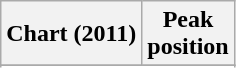<table class="wikitable sortable">
<tr>
<th>Chart (2011)</th>
<th>Peak<br>position</th>
</tr>
<tr>
</tr>
<tr>
</tr>
<tr>
</tr>
</table>
